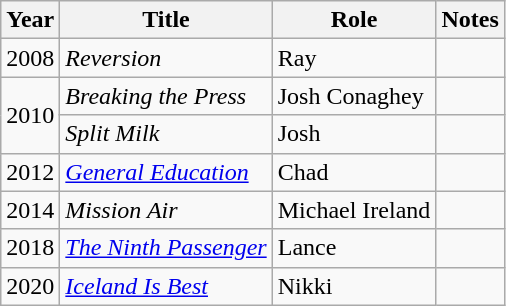<table class="wikitable">
<tr>
<th>Year</th>
<th>Title</th>
<th>Role</th>
<th>Notes</th>
</tr>
<tr>
<td>2008</td>
<td><em>Reversion</em></td>
<td>Ray</td>
<td></td>
</tr>
<tr>
<td rowspan="2">2010</td>
<td><em>Breaking the Press</em></td>
<td>Josh Conaghey</td>
<td></td>
</tr>
<tr>
<td><em>Split Milk</em></td>
<td>Josh</td>
<td></td>
</tr>
<tr>
<td>2012</td>
<td><em><a href='#'>General Education</a></em></td>
<td>Chad</td>
<td></td>
</tr>
<tr>
<td>2014</td>
<td><em>Mission Air</em></td>
<td>Michael Ireland</td>
<td></td>
</tr>
<tr>
<td>2018</td>
<td><em><a href='#'>The Ninth Passenger</a></em></td>
<td>Lance</td>
<td></td>
</tr>
<tr>
<td>2020</td>
<td><em><a href='#'>Iceland Is Best</a></em></td>
<td>Nikki</td>
<td></td>
</tr>
</table>
